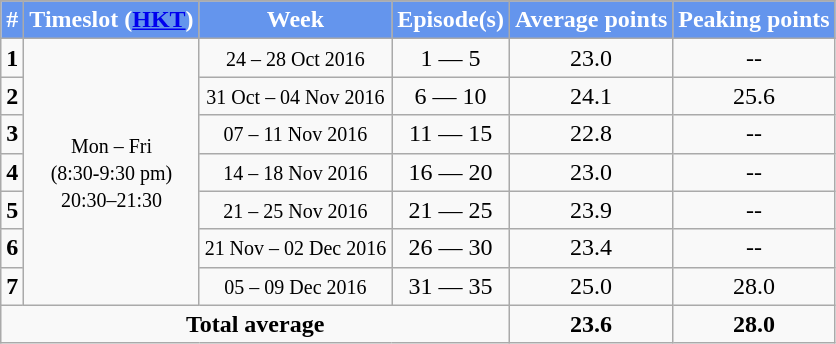<table class="wikitable" style="text-align:center;">
<tr style="background:cornflowerblue; color:white" align="center">
</tr>
<tr>
<th style="background:cornflowerblue; color:white" align="center">#</th>
<th style="background:cornflowerblue; color:white" align="center">Timeslot (<a href='#'>HKT</a>)</th>
<th style="background:cornflowerblue; color:white" align="center">Week</th>
<th style="background:cornflowerblue; color:white" align="center">Episode(s)</th>
<th style="background:cornflowerblue; color:white" align="center">Average points</th>
<th style="background:cornflowerblue; color:white" align="center">Peaking points</th>
</tr>
<tr>
<td><strong>1</strong></td>
<td rowspan="7"><small>Mon – Fri<br>(8:30-9:30 pm)<br>20:30–21:30</small></td>
<td><small>24 – 28 Oct 2016</small></td>
<td>1 — 5</td>
<td>23.0</td>
<td>--</td>
</tr>
<tr>
<td><strong>2</strong></td>
<td><small>31 Oct – 04 Nov 2016</small></td>
<td>6 — 10</td>
<td>24.1</td>
<td>25.6</td>
</tr>
<tr>
<td><strong>3</strong></td>
<td><small>07 – 11 Nov 2016</small></td>
<td>11 — 15</td>
<td>22.8</td>
<td>--</td>
</tr>
<tr>
<td><strong>4</strong></td>
<td><small>14 – 18 Nov 2016</small></td>
<td>16 — 20</td>
<td>23.0</td>
<td>--</td>
</tr>
<tr>
<td><strong>5</strong></td>
<td><small>21 – 25 Nov 2016</small></td>
<td>21 — 25</td>
<td>23.9</td>
<td>--</td>
</tr>
<tr>
<td><strong>6</strong></td>
<td><small>21 Nov – 02 Dec 2016</small></td>
<td>26 — 30</td>
<td>23.4</td>
<td>--</td>
</tr>
<tr>
<td><strong>7</strong></td>
<td><small>05 – 09 Dec 2016</small></td>
<td>31 — 35</td>
<td>25.0</td>
<td>28.0</td>
</tr>
<tr>
<td colspan="4"><strong>Total average</strong></td>
<td><strong>23.6</strong></td>
<td><strong>28.0</strong></td>
</tr>
</table>
